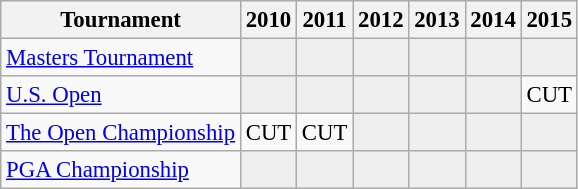<table class="wikitable" style="font-size:95%;text-align:center;">
<tr>
<th>Tournament</th>
<th>2010</th>
<th>2011</th>
<th>2012</th>
<th>2013</th>
<th>2014</th>
<th>2015</th>
</tr>
<tr>
<td align=left><a href='#'>Masters Tournament</a></td>
<td style="background:#eeeeee;"></td>
<td style="background:#eeeeee;"></td>
<td style="background:#eeeeee;"></td>
<td style="background:#eeeeee;"></td>
<td style="background:#eeeeee;"></td>
<td style="background:#eeeeee;"></td>
</tr>
<tr>
<td align=left><a href='#'>U.S. Open</a></td>
<td style="background:#eeeeee;"></td>
<td style="background:#eeeeee;"></td>
<td style="background:#eeeeee;"></td>
<td style="background:#eeeeee;"></td>
<td style="background:#eeeeee;"></td>
<td>CUT</td>
</tr>
<tr>
<td align=left><a href='#'>The Open Championship</a></td>
<td>CUT</td>
<td>CUT</td>
<td style="background:#eeeeee;"></td>
<td style="background:#eeeeee;"></td>
<td style="background:#eeeeee;"></td>
<td style="background:#eeeeee;"></td>
</tr>
<tr>
<td align=left><a href='#'>PGA Championship</a></td>
<td style="background:#eeeeee;"></td>
<td style="background:#eeeeee;"></td>
<td style="background:#eeeeee;"></td>
<td style="background:#eeeeee;"></td>
<td style="background:#eeeeee;"></td>
<td style="background:#eeeeee;"></td>
</tr>
</table>
